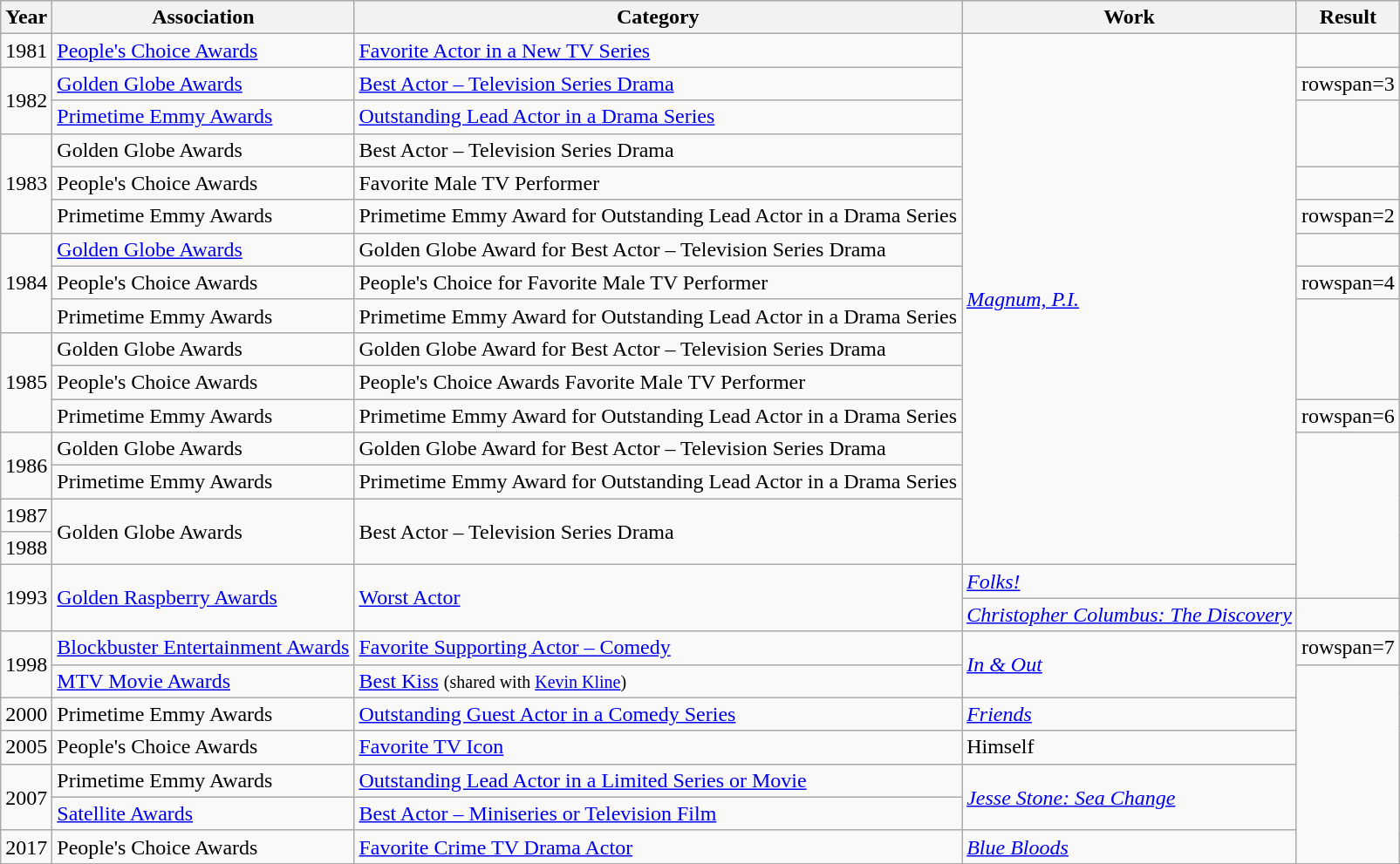<table class="wikitable sortable">
<tr>
<th>Year</th>
<th>Association</th>
<th>Category</th>
<th>Work</th>
<th>Result</th>
</tr>
<tr>
<td>1981</td>
<td><a href='#'>People's Choice Awards</a></td>
<td><a href='#'>Favorite Actor in a New TV Series</a></td>
<td rowspan=16><em><a href='#'>Magnum, P.I.</a></em></td>
<td></td>
</tr>
<tr>
<td rowspan=2>1982</td>
<td><a href='#'>Golden Globe Awards</a></td>
<td><a href='#'>Best Actor – Television Series Drama</a></td>
<td>rowspan=3 </td>
</tr>
<tr>
<td><a href='#'>Primetime Emmy Awards</a></td>
<td><a href='#'>Outstanding Lead Actor in a Drama Series</a></td>
</tr>
<tr>
<td rowspan=3>1983</td>
<td>Golden Globe Awards</td>
<td Golden Globe Award for Best Actor – Television Series Drama>Best Actor – Television Series Drama</td>
</tr>
<tr>
<td>People's Choice Awards</td>
<td People's Choice Awards>Favorite Male TV Performer</td>
<td></td>
</tr>
<tr>
<td>Primetime Emmy Awards</td>
<td>Primetime Emmy Award for Outstanding Lead Actor in a Drama Series</td>
<td>rowspan=2 </td>
</tr>
<tr>
<td rowspan=3>1984</td>
<td><a href='#'>Golden Globe Awards</a></td>
<td>Golden Globe Award for Best Actor – Television Series Drama</td>
</tr>
<tr>
<td>People's Choice Awards</td>
<td>People's Choice for Favorite Male TV Performer</td>
<td>rowspan=4 </td>
</tr>
<tr>
<td>Primetime Emmy Awards</td>
<td>Primetime Emmy Award for Outstanding Lead Actor in a Drama Series</td>
</tr>
<tr>
<td rowspan=3>1985</td>
<td>Golden Globe Awards</td>
<td>Golden Globe Award for Best Actor – Television Series Drama</td>
</tr>
<tr>
<td>People's Choice Awards</td>
<td>People's Choice Awards Favorite Male TV Performer</td>
</tr>
<tr>
<td>Primetime Emmy Awards</td>
<td>Primetime Emmy Award for Outstanding Lead Actor in a Drama Series</td>
<td>rowspan=6 </td>
</tr>
<tr>
<td rowspan=2>1986</td>
<td>Golden Globe Awards</td>
<td>Golden Globe Award for Best Actor – Television Series Drama</td>
</tr>
<tr>
<td>Primetime Emmy Awards</td>
<td>Primetime Emmy Award for Outstanding Lead Actor in a Drama Series</td>
</tr>
<tr>
<td>1987</td>
<td rowspan=2>Golden Globe Awards</td>
<td rowspan=2>Best Actor – Television Series Drama</td>
</tr>
<tr>
<td>1988</td>
</tr>
<tr>
<td rowspan=2>1993</td>
<td rowspan=2><a href='#'>Golden Raspberry Awards</a></td>
<td rowspan=2><a href='#'>Worst Actor</a></td>
<td><em><a href='#'>Folks!</a></em></td>
</tr>
<tr>
<td><em><a href='#'>Christopher Columbus: The Discovery</a></em></td>
<td></td>
</tr>
<tr>
<td rowspan=2>1998</td>
<td><a href='#'>Blockbuster Entertainment Awards</a></td>
<td><a href='#'>Favorite Supporting Actor – Comedy</a></td>
<td rowspan=2><em><a href='#'>In & Out</a></em></td>
<td>rowspan=7 </td>
</tr>
<tr>
<td><a href='#'>MTV Movie Awards</a></td>
<td><a href='#'>Best Kiss</a> <small>(shared with <a href='#'>Kevin Kline</a>)</small></td>
</tr>
<tr>
<td>2000</td>
<td>Primetime Emmy Awards</td>
<td><a href='#'>Outstanding Guest Actor in a Comedy Series</a></td>
<td><em><a href='#'>Friends</a></em></td>
</tr>
<tr>
<td>2005</td>
<td>People's Choice Awards</td>
<td><a href='#'>Favorite TV Icon</a></td>
<td>Himself</td>
</tr>
<tr>
<td rowspan=2>2007</td>
<td>Primetime Emmy Awards</td>
<td><a href='#'>Outstanding Lead Actor in a Limited Series or Movie</a></td>
<td rowspan=2><em><a href='#'>Jesse Stone: Sea Change</a></em></td>
</tr>
<tr>
<td><a href='#'>Satellite Awards</a></td>
<td><a href='#'>Best Actor – Miniseries or Television Film</a></td>
</tr>
<tr>
<td>2017</td>
<td>People's Choice Awards</td>
<td><a href='#'>Favorite Crime TV Drama Actor</a></td>
<td><em><a href='#'>Blue Bloods</a></em></td>
</tr>
<tr>
</tr>
</table>
